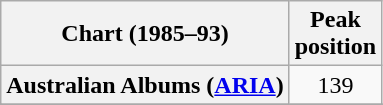<table class="wikitable sortable plainrowheaders" style="text-align:center">
<tr>
<th scope="col">Chart (1985–93)</th>
<th scope="col">Peak<br> position</th>
</tr>
<tr>
<th scope="row">Australian Albums (<a href='#'>ARIA</a>)</th>
<td align="center">139</td>
</tr>
<tr>
</tr>
<tr>
</tr>
<tr>
</tr>
</table>
